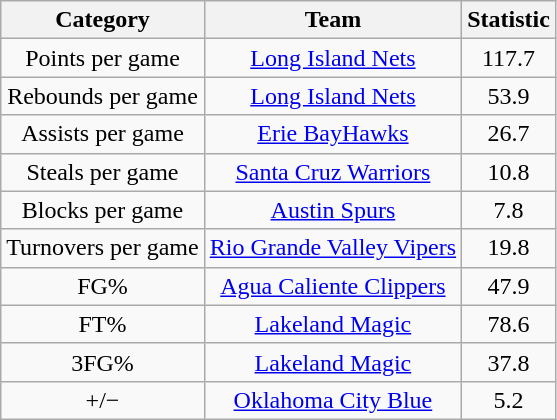<table class="wikitable" style="text-align:center">
<tr>
<th>Category</th>
<th>Team</th>
<th>Statistic</th>
</tr>
<tr>
<td>Points per game</td>
<td><a href='#'>Long Island Nets</a></td>
<td>117.7</td>
</tr>
<tr>
<td>Rebounds per game</td>
<td><a href='#'>Long Island Nets</a></td>
<td>53.9</td>
</tr>
<tr>
<td>Assists per game</td>
<td><a href='#'>Erie BayHawks</a></td>
<td>26.7</td>
</tr>
<tr>
<td>Steals per game</td>
<td><a href='#'>Santa Cruz Warriors</a></td>
<td>10.8</td>
</tr>
<tr>
<td>Blocks per game</td>
<td><a href='#'>Austin Spurs</a></td>
<td>7.8</td>
</tr>
<tr>
<td>Turnovers per game</td>
<td><a href='#'>Rio Grande Valley Vipers</a></td>
<td>19.8</td>
</tr>
<tr>
<td>FG%</td>
<td><a href='#'>Agua Caliente Clippers</a></td>
<td>47.9</td>
</tr>
<tr>
<td>FT%</td>
<td><a href='#'>Lakeland Magic</a></td>
<td>78.6</td>
</tr>
<tr>
<td>3FG%</td>
<td><a href='#'>Lakeland Magic</a></td>
<td>37.8</td>
</tr>
<tr>
<td>+/−</td>
<td><a href='#'>Oklahoma City Blue</a></td>
<td>5.2</td>
</tr>
</table>
